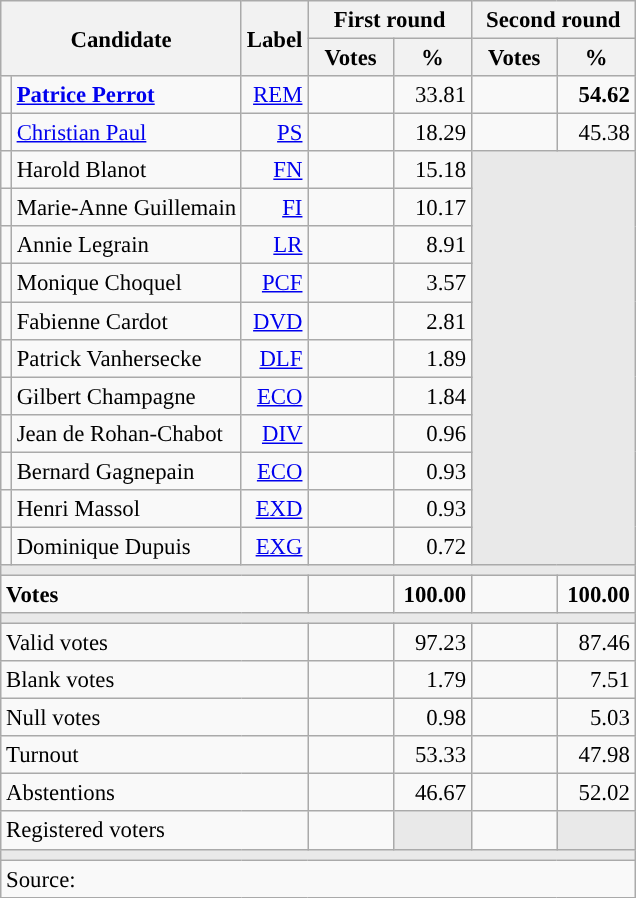<table class="wikitable" style="text-align:right;font-size:95%;">
<tr>
<th rowspan="2" colspan="2">Candidate</th>
<th rowspan="2">Label</th>
<th colspan="2">First round</th>
<th colspan="2">Second round</th>
</tr>
<tr>
<th style="width:50px;">Votes</th>
<th style="width:45px;">%</th>
<th style="width:50px;">Votes</th>
<th style="width:45px;">%</th>
</tr>
<tr>
<td style="color:inherit;background:"></td>
<td style="text-align:left;"><strong><a href='#'>Patrice Perrot</a></strong></td>
<td><a href='#'>REM</a></td>
<td></td>
<td>33.81</td>
<td><strong></strong></td>
<td><strong>54.62</strong></td>
</tr>
<tr>
<td style="color:inherit;background:"></td>
<td style="text-align:left;"><a href='#'>Christian Paul</a></td>
<td><a href='#'>PS</a></td>
<td></td>
<td>18.29</td>
<td></td>
<td>45.38</td>
</tr>
<tr>
<td style="color:inherit;background:"></td>
<td style="text-align:left;">Harold Blanot</td>
<td><a href='#'>FN</a></td>
<td></td>
<td>15.18</td>
<td colspan="2" rowspan="11" style="background:#E9E9E9;"></td>
</tr>
<tr>
<td style="color:inherit;background:"></td>
<td style="text-align:left;">Marie-Anne Guillemain</td>
<td><a href='#'>FI</a></td>
<td></td>
<td>10.17</td>
</tr>
<tr>
<td style="color:inherit;background:"></td>
<td style="text-align:left;">Annie Legrain</td>
<td><a href='#'>LR</a></td>
<td></td>
<td>8.91</td>
</tr>
<tr>
<td style="color:inherit;background:"></td>
<td style="text-align:left;">Monique Choquel</td>
<td><a href='#'>PCF</a></td>
<td></td>
<td>3.57</td>
</tr>
<tr>
<td style="color:inherit;background:"></td>
<td style="text-align:left;">Fabienne Cardot</td>
<td><a href='#'>DVD</a></td>
<td></td>
<td>2.81</td>
</tr>
<tr>
<td style="color:inherit;background:"></td>
<td style="text-align:left;">Patrick Vanhersecke</td>
<td><a href='#'>DLF</a></td>
<td></td>
<td>1.89</td>
</tr>
<tr>
<td style="color:inherit;background:"></td>
<td style="text-align:left;">Gilbert Champagne</td>
<td><a href='#'>ECO</a></td>
<td></td>
<td>1.84</td>
</tr>
<tr>
<td style="color:inherit;background:"></td>
<td style="text-align:left;">Jean de Rohan-Chabot</td>
<td><a href='#'>DIV</a></td>
<td></td>
<td>0.96</td>
</tr>
<tr>
<td style="color:inherit;background:"></td>
<td style="text-align:left;">Bernard Gagnepain</td>
<td><a href='#'>ECO</a></td>
<td></td>
<td>0.93</td>
</tr>
<tr>
<td style="color:inherit;background:"></td>
<td style="text-align:left;">Henri Massol</td>
<td><a href='#'>EXD</a></td>
<td></td>
<td>0.93</td>
</tr>
<tr>
<td style="color:inherit;background:"></td>
<td style="text-align:left;">Dominique Dupuis</td>
<td><a href='#'>EXG</a></td>
<td></td>
<td>0.72</td>
</tr>
<tr>
<td colspan="7" style="background:#E9E9E9;"></td>
</tr>
<tr style="font-weight:bold;">
<td colspan="3" style="text-align:left;">Votes</td>
<td></td>
<td>100.00</td>
<td></td>
<td>100.00</td>
</tr>
<tr>
<td colspan="7" style="background:#E9E9E9;"></td>
</tr>
<tr>
<td colspan="3" style="text-align:left;">Valid votes</td>
<td></td>
<td>97.23</td>
<td></td>
<td>87.46</td>
</tr>
<tr>
<td colspan="3" style="text-align:left;">Blank votes</td>
<td></td>
<td>1.79</td>
<td></td>
<td>7.51</td>
</tr>
<tr>
<td colspan="3" style="text-align:left;">Null votes</td>
<td></td>
<td>0.98</td>
<td></td>
<td>5.03</td>
</tr>
<tr>
<td colspan="3" style="text-align:left;">Turnout</td>
<td></td>
<td>53.33</td>
<td></td>
<td>47.98</td>
</tr>
<tr>
<td colspan="3" style="text-align:left;">Abstentions</td>
<td></td>
<td>46.67</td>
<td></td>
<td>52.02</td>
</tr>
<tr>
<td colspan="3" style="text-align:left;">Registered voters</td>
<td></td>
<td style="background:#E9E9E9;"></td>
<td></td>
<td style="background:#E9E9E9;"></td>
</tr>
<tr>
<td colspan="7" style="background:#E9E9E9;"></td>
</tr>
<tr>
<td colspan="7" style="text-align:left;">Source: </td>
</tr>
</table>
